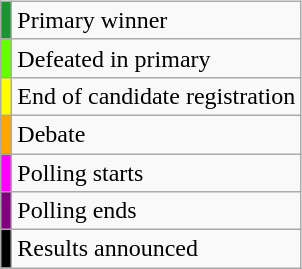<table class="wikitable"  style="float:right; margin:11px">
<tr>
<td style="background:#1B9431;"></td>
<td>Primary winner</td>
</tr>
<tr>
<td style="background:#66FF00;"></td>
<td>Defeated in primary</td>
</tr>
<tr>
<td style="background:yellow;"></td>
<td>End of candidate registration</td>
</tr>
<tr>
<td style="background:orange;"></td>
<td>Debate</td>
</tr>
<tr>
<td style="background:magenta;"></td>
<td>Polling starts</td>
</tr>
<tr>
<td style="background:purple;"></td>
<td>Polling ends</td>
</tr>
<tr>
<td style="background:black;"></td>
<td>Results announced</td>
</tr>
</table>
